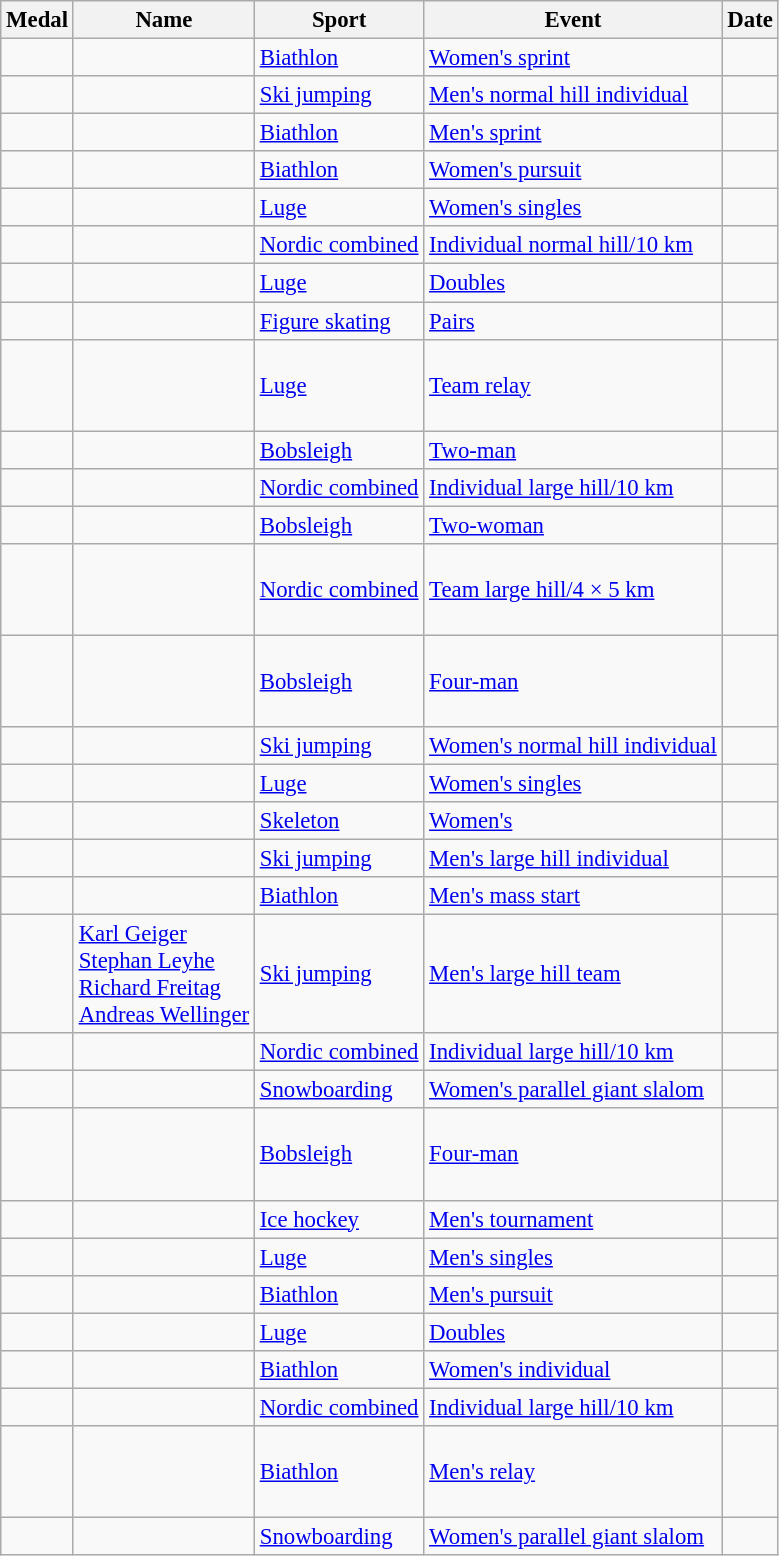<table class="wikitable sortable"  style="font-size:95%">
<tr>
<th>Medal</th>
<th>Name</th>
<th>Sport</th>
<th>Event</th>
<th>Date</th>
</tr>
<tr>
<td></td>
<td></td>
<td><a href='#'>Biathlon</a></td>
<td><a href='#'>Women's sprint</a></td>
<td></td>
</tr>
<tr>
<td></td>
<td></td>
<td><a href='#'>Ski jumping</a></td>
<td><a href='#'>Men's normal hill individual</a></td>
<td></td>
</tr>
<tr>
<td></td>
<td></td>
<td><a href='#'>Biathlon</a></td>
<td><a href='#'>Men's sprint</a></td>
<td></td>
</tr>
<tr>
<td></td>
<td></td>
<td><a href='#'>Biathlon</a></td>
<td><a href='#'>Women's pursuit</a></td>
<td></td>
</tr>
<tr>
<td></td>
<td></td>
<td><a href='#'>Luge</a></td>
<td><a href='#'>Women's singles</a></td>
<td></td>
</tr>
<tr>
<td></td>
<td></td>
<td><a href='#'>Nordic combined</a></td>
<td><a href='#'>Individual normal hill/10 km</a></td>
<td></td>
</tr>
<tr>
<td></td>
<td><br></td>
<td><a href='#'>Luge</a></td>
<td><a href='#'>Doubles</a></td>
<td></td>
</tr>
<tr>
<td></td>
<td><br></td>
<td><a href='#'>Figure skating</a></td>
<td><a href='#'>Pairs</a></td>
<td></td>
</tr>
<tr>
<td></td>
<td><br><br><br></td>
<td><a href='#'>Luge</a></td>
<td><a href='#'>Team relay</a></td>
<td></td>
</tr>
<tr>
<td></td>
<td><br></td>
<td><a href='#'>Bobsleigh</a></td>
<td><a href='#'>Two-man</a></td>
<td></td>
</tr>
<tr>
<td></td>
<td></td>
<td><a href='#'>Nordic combined</a></td>
<td><a href='#'>Individual large hill/10 km</a></td>
<td></td>
</tr>
<tr>
<td></td>
<td><br></td>
<td><a href='#'>Bobsleigh</a></td>
<td><a href='#'>Two-woman</a></td>
<td></td>
</tr>
<tr>
<td></td>
<td><br><br><br></td>
<td><a href='#'>Nordic combined</a></td>
<td><a href='#'>Team large hill/4 × 5 km</a></td>
<td></td>
</tr>
<tr>
<td></td>
<td><br><br><br></td>
<td><a href='#'>Bobsleigh</a></td>
<td><a href='#'>Four-man</a></td>
<td></td>
</tr>
<tr>
<td></td>
<td></td>
<td><a href='#'>Ski jumping</a></td>
<td><a href='#'>Women's normal hill individual</a></td>
<td></td>
</tr>
<tr>
<td></td>
<td></td>
<td><a href='#'>Luge</a></td>
<td><a href='#'>Women's singles</a></td>
<td></td>
</tr>
<tr>
<td></td>
<td></td>
<td><a href='#'>Skeleton</a></td>
<td><a href='#'>Women's</a></td>
<td></td>
</tr>
<tr>
<td></td>
<td></td>
<td><a href='#'>Ski jumping</a></td>
<td><a href='#'>Men's large hill individual</a></td>
<td></td>
</tr>
<tr>
<td></td>
<td></td>
<td><a href='#'>Biathlon</a></td>
<td><a href='#'>Men's mass start</a></td>
<td></td>
</tr>
<tr>
<td></td>
<td><a href='#'>Karl Geiger</a><br><a href='#'>Stephan Leyhe</a><br><a href='#'>Richard Freitag</a><br><a href='#'>Andreas Wellinger</a></td>
<td><a href='#'>Ski jumping</a></td>
<td><a href='#'>Men's large hill team</a></td>
<td></td>
</tr>
<tr>
<td></td>
<td></td>
<td><a href='#'>Nordic combined</a></td>
<td><a href='#'>Individual large hill/10 km</a></td>
<td></td>
</tr>
<tr>
<td></td>
<td></td>
<td><a href='#'>Snowboarding</a></td>
<td><a href='#'>Women's parallel giant slalom</a></td>
<td></td>
</tr>
<tr>
<td></td>
<td><br><br><br></td>
<td><a href='#'>Bobsleigh</a></td>
<td><a href='#'>Four-man</a></td>
<td></td>
</tr>
<tr>
<td></td>
<td><br></td>
<td><a href='#'>Ice hockey</a></td>
<td><a href='#'>Men's tournament</a></td>
<td></td>
</tr>
<tr>
<td></td>
<td></td>
<td><a href='#'>Luge</a></td>
<td><a href='#'>Men's singles</a></td>
<td></td>
</tr>
<tr>
<td></td>
<td></td>
<td><a href='#'>Biathlon</a></td>
<td><a href='#'>Men's pursuit</a></td>
<td></td>
</tr>
<tr>
<td></td>
<td><br></td>
<td><a href='#'>Luge</a></td>
<td><a href='#'>Doubles</a></td>
<td></td>
</tr>
<tr>
<td></td>
<td></td>
<td><a href='#'>Biathlon</a></td>
<td><a href='#'>Women's individual</a></td>
<td></td>
</tr>
<tr>
<td></td>
<td></td>
<td><a href='#'>Nordic combined</a></td>
<td><a href='#'>Individual large hill/10 km</a></td>
<td></td>
</tr>
<tr>
<td></td>
<td><br><br><br></td>
<td><a href='#'>Biathlon</a></td>
<td><a href='#'>Men's relay</a></td>
<td></td>
</tr>
<tr>
<td></td>
<td></td>
<td><a href='#'>Snowboarding</a></td>
<td><a href='#'>Women's parallel giant slalom</a></td>
<td></td>
</tr>
</table>
